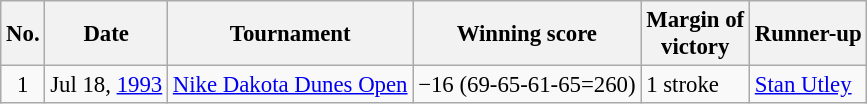<table class="wikitable" style="font-size:95%;">
<tr>
<th>No.</th>
<th>Date</th>
<th>Tournament</th>
<th>Winning score</th>
<th>Margin of<br>victory</th>
<th>Runner-up</th>
</tr>
<tr>
<td align=center>1</td>
<td align=right>Jul 18, <a href='#'>1993</a></td>
<td><a href='#'>Nike Dakota Dunes Open</a></td>
<td>−16 (69-65-61-65=260)</td>
<td>1 stroke</td>
<td> <a href='#'>Stan Utley</a></td>
</tr>
</table>
